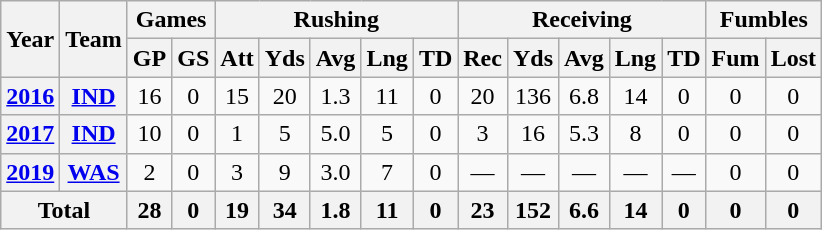<table class=wikitable style="text-align:center;">
<tr>
<th rowspan="2">Year</th>
<th rowspan="2">Team</th>
<th colspan="2">Games</th>
<th colspan="5">Rushing</th>
<th colspan="5">Receiving</th>
<th colspan="2">Fumbles</th>
</tr>
<tr>
<th>GP</th>
<th>GS</th>
<th>Att</th>
<th>Yds</th>
<th>Avg</th>
<th>Lng</th>
<th>TD</th>
<th>Rec</th>
<th>Yds</th>
<th>Avg</th>
<th>Lng</th>
<th>TD</th>
<th>Fum</th>
<th>Lost</th>
</tr>
<tr>
<th><a href='#'>2016</a></th>
<th><a href='#'>IND</a></th>
<td>16</td>
<td>0</td>
<td>15</td>
<td>20</td>
<td>1.3</td>
<td>11</td>
<td>0</td>
<td>20</td>
<td>136</td>
<td>6.8</td>
<td>14</td>
<td>0</td>
<td>0</td>
<td>0</td>
</tr>
<tr>
<th><a href='#'>2017</a></th>
<th><a href='#'>IND</a></th>
<td>10</td>
<td>0</td>
<td>1</td>
<td>5</td>
<td>5.0</td>
<td>5</td>
<td>0</td>
<td>3</td>
<td>16</td>
<td>5.3</td>
<td>8</td>
<td>0</td>
<td>0</td>
<td>0</td>
</tr>
<tr>
<th><a href='#'>2019</a></th>
<th><a href='#'>WAS</a></th>
<td>2</td>
<td>0</td>
<td>3</td>
<td>9</td>
<td>3.0</td>
<td>7</td>
<td>0</td>
<td>—</td>
<td>—</td>
<td>—</td>
<td>—</td>
<td>—</td>
<td>0</td>
<td>0</td>
</tr>
<tr>
<th colspan="2">Total</th>
<th>28</th>
<th>0</th>
<th>19</th>
<th>34</th>
<th>1.8</th>
<th>11</th>
<th>0</th>
<th>23</th>
<th>152</th>
<th>6.6</th>
<th>14</th>
<th>0</th>
<th>0</th>
<th>0</th>
</tr>
</table>
